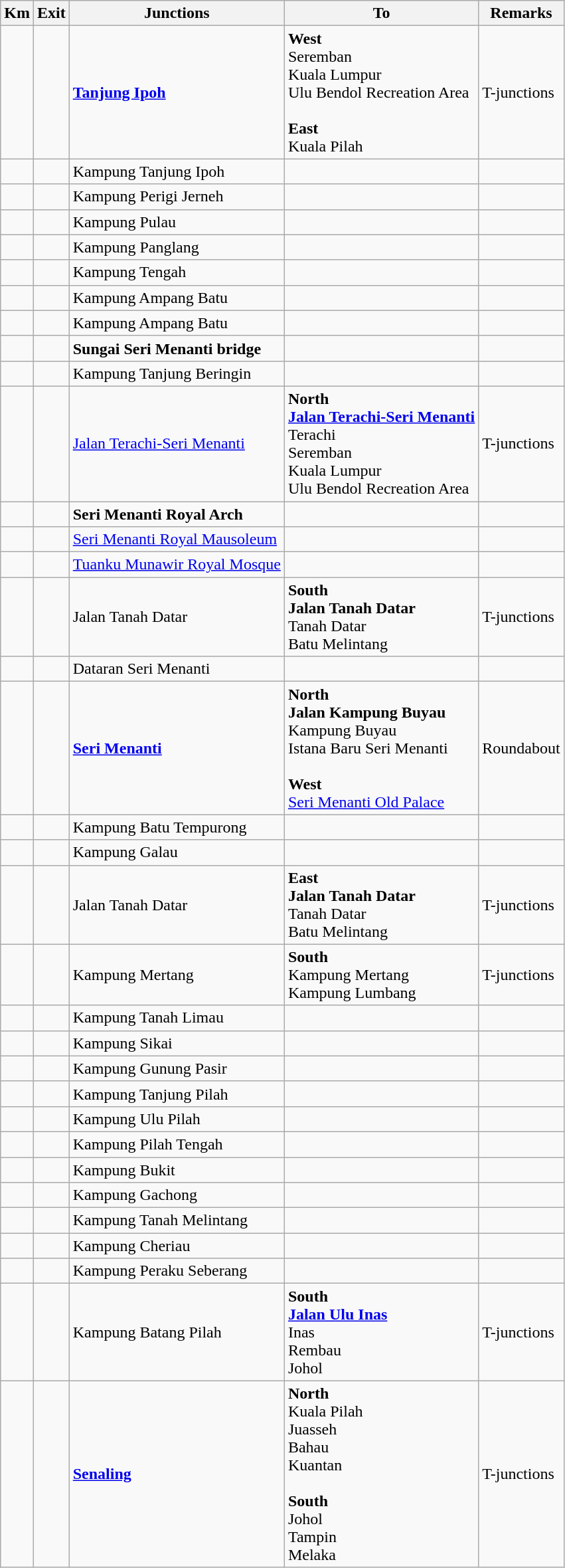<table class="wikitable">
<tr>
<th>Km</th>
<th>Exit</th>
<th>Junctions</th>
<th>To</th>
<th>Remarks</th>
</tr>
<tr>
<td></td>
<td></td>
<td><strong><a href='#'>Tanjung Ipoh</a></strong></td>
<td><strong>West</strong><br> Seremban<br> Kuala Lumpur<br>Ulu Bendol Recreation Area<br><br><strong>East</strong><br> Kuala Pilah</td>
<td>T-junctions</td>
</tr>
<tr>
<td></td>
<td></td>
<td>Kampung Tanjung Ipoh</td>
<td></td>
<td></td>
</tr>
<tr>
<td></td>
<td></td>
<td>Kampung Perigi Jerneh</td>
<td></td>
<td></td>
</tr>
<tr>
<td></td>
<td></td>
<td>Kampung Pulau</td>
<td></td>
<td></td>
</tr>
<tr>
<td></td>
<td></td>
<td>Kampung Panglang</td>
<td></td>
<td></td>
</tr>
<tr>
<td></td>
<td></td>
<td>Kampung Tengah</td>
<td></td>
<td></td>
</tr>
<tr>
<td></td>
<td></td>
<td>Kampung Ampang Batu</td>
<td></td>
<td></td>
</tr>
<tr>
<td></td>
<td></td>
<td>Kampung Ampang Batu</td>
<td></td>
<td></td>
</tr>
<tr>
<td></td>
<td></td>
<td><strong>Sungai Seri Menanti bridge</strong></td>
<td></td>
<td></td>
</tr>
<tr>
<td></td>
<td></td>
<td>Kampung Tanjung Beringin</td>
<td></td>
<td></td>
</tr>
<tr>
<td></td>
<td></td>
<td><a href='#'>Jalan Terachi-Seri Menanti</a></td>
<td><strong>North</strong><br> <strong><a href='#'>Jalan Terachi-Seri Menanti</a></strong><br>Terachi<br>Seremban<br>Kuala Lumpur<br>Ulu Bendol Recreation Area</td>
<td>T-junctions</td>
</tr>
<tr>
<td></td>
<td></td>
<td><strong>Seri Menanti Royal Arch</strong></td>
<td></td>
<td></td>
</tr>
<tr>
<td></td>
<td></td>
<td><a href='#'>Seri Menanti Royal Mausoleum</a></td>
<td></td>
<td></td>
</tr>
<tr>
<td></td>
<td></td>
<td><a href='#'>Tuanku Munawir Royal Mosque</a></td>
<td></td>
<td></td>
</tr>
<tr>
<td></td>
<td></td>
<td>Jalan Tanah Datar</td>
<td><strong>South</strong><br><strong>Jalan Tanah Datar</strong><br>Tanah Datar<br>Batu Melintang</td>
<td>T-junctions</td>
</tr>
<tr>
<td></td>
<td></td>
<td>Dataran Seri Menanti</td>
<td></td>
<td></td>
</tr>
<tr>
<td></td>
<td></td>
<td><strong><a href='#'>Seri Menanti</a></strong></td>
<td><strong>North</strong><br><strong>Jalan Kampung Buyau</strong><br>Kampung Buyau<br>Istana Baru Seri Menanti<br><br><strong>West</strong><br><a href='#'>Seri Menanti Old Palace</a><br>  </td>
<td>Roundabout</td>
</tr>
<tr>
<td></td>
<td></td>
<td>Kampung Batu Tempurong</td>
<td></td>
<td></td>
</tr>
<tr>
<td></td>
<td></td>
<td>Kampung Galau</td>
<td></td>
<td></td>
</tr>
<tr>
<td></td>
<td></td>
<td>Jalan Tanah Datar</td>
<td><strong>East</strong><br><strong>Jalan Tanah Datar</strong><br>Tanah Datar<br>Batu Melintang</td>
<td>T-junctions</td>
</tr>
<tr>
<td></td>
<td></td>
<td>Kampung Mertang</td>
<td><strong>South</strong><br>Kampung Mertang<br>Kampung Lumbang</td>
<td>T-junctions</td>
</tr>
<tr>
<td></td>
<td></td>
<td>Kampung Tanah Limau</td>
<td></td>
<td></td>
</tr>
<tr>
<td></td>
<td></td>
<td>Kampung Sikai</td>
<td></td>
<td></td>
</tr>
<tr>
<td></td>
<td></td>
<td>Kampung Gunung Pasir</td>
<td></td>
<td></td>
</tr>
<tr>
<td></td>
<td></td>
<td>Kampung Tanjung Pilah</td>
<td></td>
<td></td>
</tr>
<tr>
<td></td>
<td></td>
<td>Kampung Ulu Pilah</td>
<td></td>
<td></td>
</tr>
<tr>
<td></td>
<td></td>
<td>Kampung Pilah Tengah</td>
<td></td>
<td></td>
</tr>
<tr>
<td></td>
<td></td>
<td>Kampung Bukit</td>
<td></td>
<td></td>
</tr>
<tr>
<td></td>
<td></td>
<td>Kampung Gachong</td>
<td></td>
<td></td>
</tr>
<tr>
<td></td>
<td></td>
<td>Kampung Tanah Melintang</td>
<td></td>
<td></td>
</tr>
<tr>
<td></td>
<td></td>
<td>Kampung Cheriau</td>
<td></td>
<td></td>
</tr>
<tr>
<td></td>
<td></td>
<td>Kampung Peraku Seberang</td>
<td></td>
<td></td>
</tr>
<tr>
<td></td>
<td></td>
<td>Kampung Batang Pilah</td>
<td><strong>South</strong><br> <strong><a href='#'>Jalan Ulu Inas</a></strong><br>Inas<br>Rembau<br>Johol</td>
<td>T-junctions</td>
</tr>
<tr>
<td></td>
<td></td>
<td><strong><a href='#'>Senaling</a></strong></td>
<td><strong>North</strong><br> Kuala Pilah<br> Juasseh<br> Bahau<br> Kuantan<br><br><strong>South</strong><br> Johol<br> Tampin<br> Melaka</td>
<td>T-junctions</td>
</tr>
</table>
